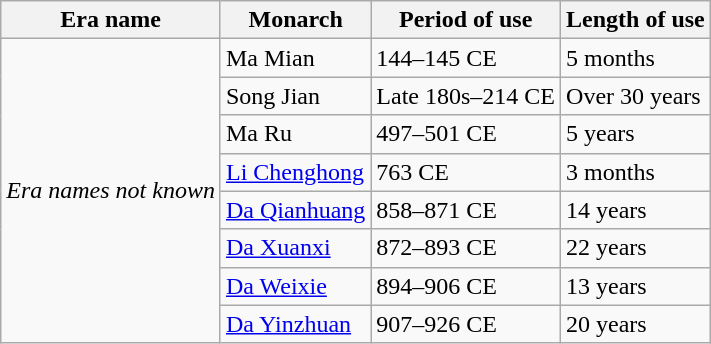<table class="wikitable">
<tr>
<th>Era name</th>
<th>Monarch</th>
<th>Period of use</th>
<th>Length of use</th>
</tr>
<tr>
<td rowspan=8><em>Era names not known</em></td>
<td>Ma Mian</td>
<td>144–145 CE</td>
<td>5 months</td>
</tr>
<tr>
<td>Song Jian</td>
<td>Late 180s–214 CE</td>
<td>Over 30 years</td>
</tr>
<tr>
<td>Ma Ru</td>
<td>497–501 CE</td>
<td>5 years</td>
</tr>
<tr>
<td><a href='#'>Li Chenghong</a></td>
<td>763 CE</td>
<td>3 months</td>
</tr>
<tr>
<td><a href='#'>Da Qianhuang</a></td>
<td>858–871 CE</td>
<td>14 years</td>
</tr>
<tr>
<td><a href='#'>Da Xuanxi</a></td>
<td>872–893 CE</td>
<td>22 years</td>
</tr>
<tr>
<td><a href='#'>Da Weixie</a></td>
<td>894–906 CE</td>
<td>13 years</td>
</tr>
<tr>
<td><a href='#'>Da Yinzhuan</a></td>
<td>907–926 CE</td>
<td>20 years</td>
</tr>
</table>
